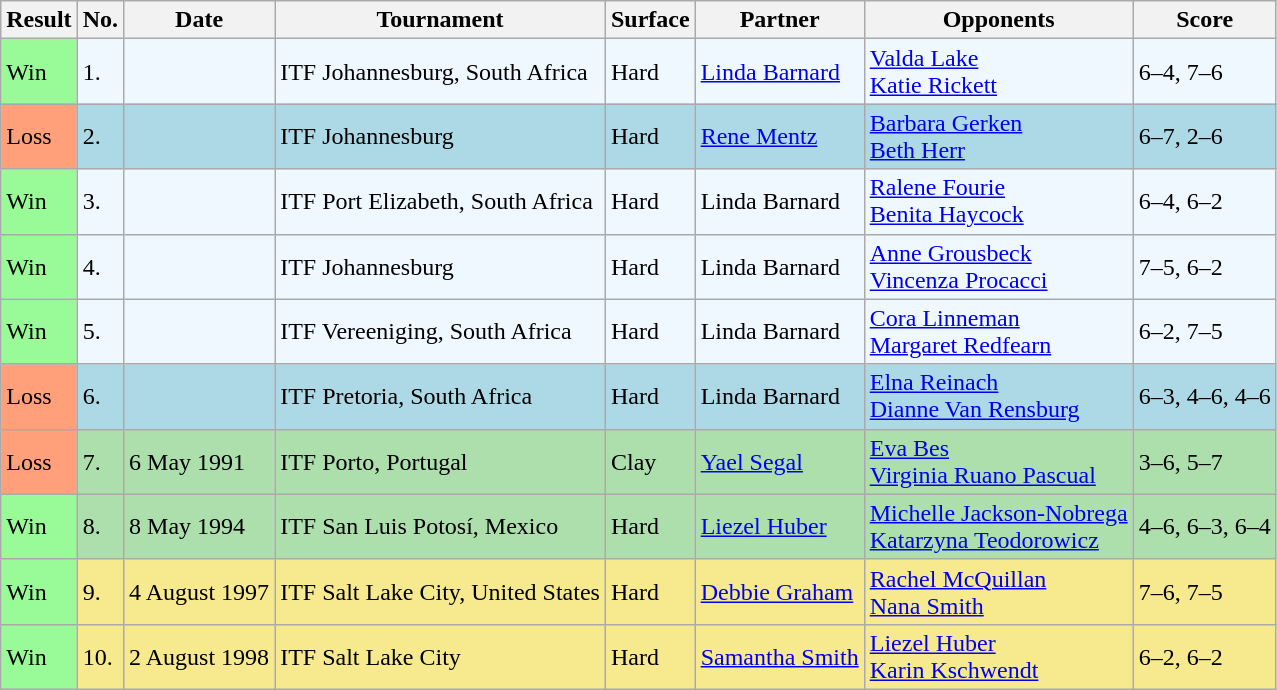<table class="sortable wikitable">
<tr>
<th>Result</th>
<th>No.</th>
<th>Date</th>
<th>Tournament</th>
<th>Surface</th>
<th>Partner</th>
<th>Opponents</th>
<th class="unsortable">Score</th>
</tr>
<tr style="background:#f0f8ff;">
<td style="background:#98fb98;">Win</td>
<td>1.</td>
<td></td>
<td>ITF Johannesburg, South Africa</td>
<td>Hard</td>
<td> <a href='#'>Linda Barnard</a></td>
<td> <a href='#'>Valda Lake</a> <br>  <a href='#'>Katie Rickett</a></td>
<td>6–4, 7–6</td>
</tr>
<tr bgcolor=lightblue>
<td style="background:#ffa07a;">Loss</td>
<td>2.</td>
<td></td>
<td>ITF Johannesburg</td>
<td>Hard</td>
<td> <a href='#'>Rene Mentz</a></td>
<td> <a href='#'>Barbara Gerken</a> <br>  <a href='#'>Beth Herr</a></td>
<td>6–7, 2–6</td>
</tr>
<tr style="background:#f0f8ff;">
<td style="background:#98fb98;">Win</td>
<td>3.</td>
<td></td>
<td>ITF Port Elizabeth, South Africa</td>
<td>Hard</td>
<td> Linda Barnard</td>
<td> <a href='#'>Ralene Fourie</a> <br>  <a href='#'>Benita Haycock</a></td>
<td>6–4, 6–2</td>
</tr>
<tr style="background:#f0f8ff;">
<td style="background:#98fb98;">Win</td>
<td>4.</td>
<td></td>
<td>ITF Johannesburg</td>
<td>Hard</td>
<td> Linda Barnard</td>
<td> <a href='#'>Anne Grousbeck</a> <br>  <a href='#'>Vincenza Procacci</a></td>
<td>7–5, 6–2</td>
</tr>
<tr style="background:#f0f8ff;">
<td style="background:#98fb98;">Win</td>
<td>5.</td>
<td></td>
<td>ITF Vereeniging, South Africa</td>
<td>Hard</td>
<td> Linda Barnard</td>
<td> <a href='#'>Cora Linneman</a> <br>  <a href='#'>Margaret Redfearn</a></td>
<td>6–2, 7–5</td>
</tr>
<tr bgcolor=lightblue>
<td style="background:#ffa07a;">Loss</td>
<td>6.</td>
<td></td>
<td>ITF Pretoria, South Africa</td>
<td>Hard</td>
<td> Linda Barnard</td>
<td> <a href='#'>Elna Reinach</a> <br>  <a href='#'>Dianne Van Rensburg</a></td>
<td>6–3, 4–6, 4–6</td>
</tr>
<tr bgcolor="#ADDFAD">
<td style="background:#ffa07a;">Loss</td>
<td>7.</td>
<td>6 May 1991</td>
<td>ITF Porto, Portugal</td>
<td>Clay</td>
<td> <a href='#'>Yael Segal</a></td>
<td> <a href='#'>Eva Bes</a> <br>  <a href='#'>Virginia Ruano Pascual</a></td>
<td>3–6, 5–7</td>
</tr>
<tr style="background:#addfad;">
<td style="background:#98fb98;">Win</td>
<td>8.</td>
<td>8 May 1994</td>
<td>ITF San Luis Potosí, Mexico</td>
<td>Hard</td>
<td> <a href='#'>Liezel Huber</a></td>
<td> <a href='#'>Michelle Jackson-Nobrega</a> <br>  <a href='#'>Katarzyna Teodorowicz</a></td>
<td>4–6, 6–3, 6–4</td>
</tr>
<tr style="background:#f7e98e;">
<td style="background:#98fb98;">Win</td>
<td>9.</td>
<td>4 August 1997</td>
<td>ITF Salt Lake City, United States</td>
<td>Hard</td>
<td> <a href='#'>Debbie Graham</a></td>
<td> <a href='#'>Rachel McQuillan</a> <br>  <a href='#'>Nana Smith</a></td>
<td>7–6, 7–5</td>
</tr>
<tr style="background:#f7e98e;">
<td style="background:#98fb98;">Win</td>
<td>10.</td>
<td>2 August 1998</td>
<td>ITF Salt Lake City</td>
<td>Hard</td>
<td> <a href='#'>Samantha Smith</a></td>
<td> <a href='#'>Liezel Huber</a> <br>  <a href='#'>Karin Kschwendt</a></td>
<td>6–2, 6–2</td>
</tr>
</table>
